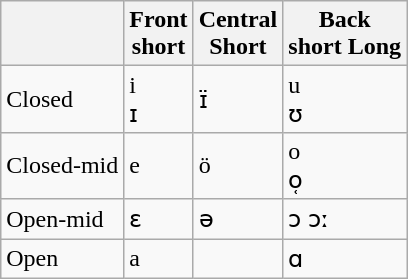<table class="wikitable">
<tr>
<th></th>
<th>Front<br>short</th>
<th>Central<br>Short</th>
<th>Back<br>short Long</th>
</tr>
<tr>
<td>Closed</td>
<td>i<br>ɪ</td>
<td>ɪ̈</td>
<td>u<br>ʊ</td>
</tr>
<tr>
<td>Closed-mid</td>
<td>e</td>
<td>ö</td>
<td>o<br>o̜</td>
</tr>
<tr>
<td>Open-mid</td>
<td>ɛ</td>
<td>ə</td>
<td>ɔ          ɔː</td>
</tr>
<tr>
<td>Open</td>
<td>a</td>
<td></td>
<td>ɑ</td>
</tr>
</table>
